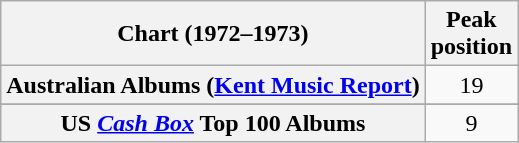<table class="wikitable sortable plainrowheaders" style="text-align:center;">
<tr>
<th scope="col">Chart (1972–1973)</th>
<th scope="col">Peak<br>position</th>
</tr>
<tr>
<th scope="row">Australian Albums (<a href='#'>Kent Music Report</a>)</th>
<td>19</td>
</tr>
<tr>
</tr>
<tr>
</tr>
<tr>
<th scope="row">US <em><a href='#'>Cash Box</a></em> Top 100 Albums</th>
<td align="center">9</td>
</tr>
</table>
